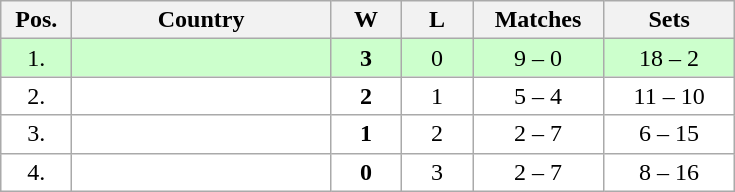<table class="wikitable" style="text-align:center;">
<tr>
<th width=40>Pos.</th>
<th width=165>Country</th>
<th width=40>W</th>
<th width=40>L</th>
<th width=80>Matches</th>
<th width=80>Sets</th>
</tr>
<tr style="background:#ccffcc;">
<td>1.</td>
<td style="text-align:left;"></td>
<td><strong>3</strong></td>
<td>0</td>
<td>9 – 0</td>
<td>18 – 2</td>
</tr>
<tr style="background:#ffffff;">
<td>2.</td>
<td style="text-align:left;"></td>
<td><strong>2</strong></td>
<td>1</td>
<td>5 – 4</td>
<td>11 – 10</td>
</tr>
<tr style="background:#ffffff;">
<td>3.</td>
<td style="text-align:left;"></td>
<td><strong>1</strong></td>
<td>2</td>
<td>2 – 7</td>
<td>6 – 15</td>
</tr>
<tr style="background:#ffffff">
<td>4.</td>
<td style="text-align:left;"></td>
<td><strong>0</strong></td>
<td>3</td>
<td>2 – 7</td>
<td>8 – 16</td>
</tr>
</table>
